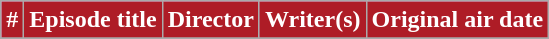<table class="wikitable plainrowheaders" style="font-size:100%;">
<tr style="background:#FF0091">
<th style="background-color:#AE1C26; color:#FFFFFF;">#</th>
<th style="background-color:#AE1C26; color:#FFFFFF;">Episode title</th>
<th style="background-color:#AE1C26; color:#FFFFFF;">Director</th>
<th style="background-color:#AE1C26; color:#FFFFFF;">Writer(s)</th>
<th style="background-color:#AE1C26; color:#FFFFFF;">Original air date</th>
</tr>
<tr>
</tr>
</table>
